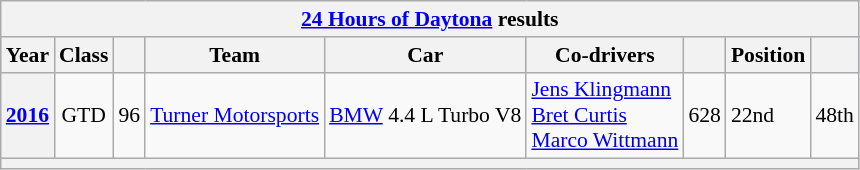<table class="wikitable" style="font-size:90%">
<tr>
<th colspan=45><a href='#'>24 Hours of Daytona</a> results</th>
</tr>
<tr style="background:#abbbdd;">
<th scope="col">Year</th>
<th scope="col">Class</th>
<th scope="col"></th>
<th scope="col">Team</th>
<th scope="col">Car</th>
<th scope="col">Co-drivers</th>
<th scope="col"></th>
<th scope="col">Position</th>
<th scope="col"></th>
</tr>
<tr>
<th><a href='#'>2016</a></th>
<td align=center>GTD</td>
<td align=center>96</td>
<td><a href='#'>Turner Motorsports</a></td>
<td><a href='#'>BMW</a> 4.4 L Turbo V8</td>
<td><a href='#'>Jens Klingmann</a><br><a href='#'>Bret Curtis</a><br><a href='#'>Marco Wittmann</a></td>
<td>628</td>
<td text-align:center;">22nd</td>
<td text-align:center;">48th</td>
</tr>
<tr>
<th colspan="9"></th>
</tr>
</table>
